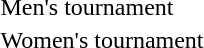<table>
<tr>
<td>Men's tournament<br></td>
<td></td>
<td></td>
<td></td>
</tr>
<tr>
<td>Women's tournament<br></td>
<td></td>
<td></td>
<td></td>
</tr>
</table>
